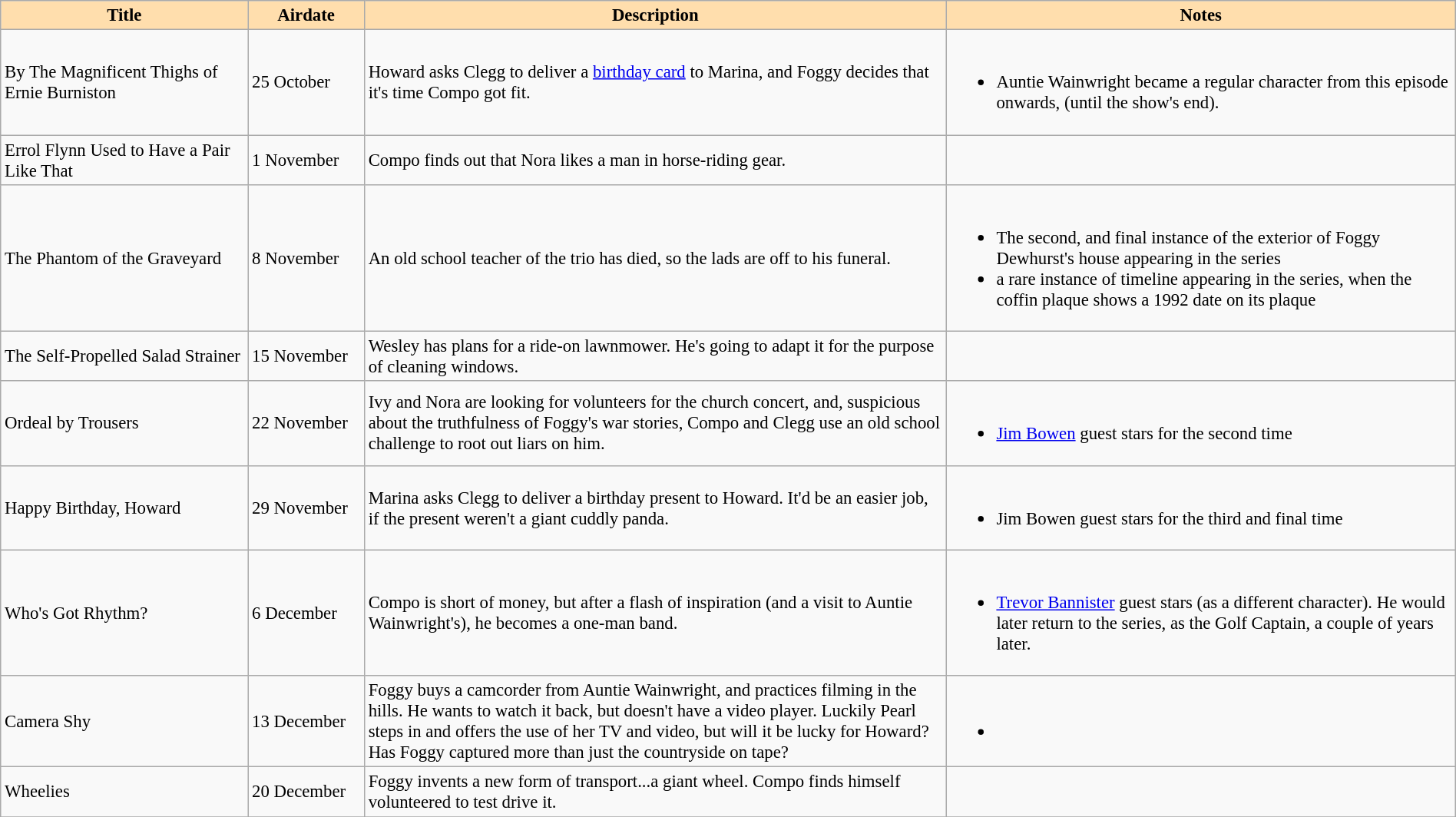<table class="wikitable" width=100% border=1 style="font-size: 95%">
<tr>
<th style="background:#ffdead" width=17%>Title</th>
<th style="background:#ffdead" width=8%>Airdate</th>
<th style="background:#ffdead" width=40%>Description</th>
<th style="background:#ffdead" width=35%>Notes</th>
</tr>
<tr>
<td>By The Magnificent Thighs of Ernie Burniston</td>
<td>25 October</td>
<td>Howard asks Clegg to deliver a <a href='#'>birthday card</a> to Marina, and Foggy decides that it's time Compo got fit.</td>
<td><br><ul><li>Auntie Wainwright became a regular character from this episode onwards, (until the show's end).</li></ul></td>
</tr>
<tr>
<td>Errol Flynn Used to Have a Pair Like That</td>
<td>1 November</td>
<td>Compo finds out that Nora likes a man in horse-riding gear.</td>
<td></td>
</tr>
<tr>
<td>The Phantom of the Graveyard</td>
<td>8 November</td>
<td>An old school teacher of the trio has died, so the lads are off to his funeral.</td>
<td><br><ul><li>The second, and final instance of the exterior of Foggy Dewhurst's house appearing in the series</li><li>a rare instance of timeline appearing in the series, when the coffin plaque shows a 1992 date on its plaque</li></ul></td>
</tr>
<tr>
<td>The Self-Propelled Salad Strainer</td>
<td>15 November</td>
<td>Wesley has plans for a ride-on lawnmower. He's going to adapt it for the purpose of cleaning windows.</td>
<td></td>
</tr>
<tr>
<td>Ordeal by Trousers</td>
<td>22 November</td>
<td>Ivy and Nora are looking for volunteers for the church concert, and, suspicious about the truthfulness of Foggy's war stories, Compo and Clegg use an old school challenge to root out liars on him.</td>
<td><br><ul><li><a href='#'>Jim Bowen</a> guest stars for the second time</li></ul></td>
</tr>
<tr>
<td>Happy Birthday, Howard</td>
<td>29 November</td>
<td>Marina asks Clegg to deliver a birthday present to Howard. It'd be an easier job, if the present weren't a giant cuddly panda.</td>
<td><br><ul><li>Jim Bowen guest stars for the third and final time</li></ul></td>
</tr>
<tr>
<td>Who's Got Rhythm?</td>
<td>6 December</td>
<td>Compo is short of money, but after a flash of inspiration (and a visit to Auntie Wainwright's), he becomes a one-man band.</td>
<td><br><ul><li><a href='#'>Trevor Bannister</a> guest stars (as a different character). He would later return to the series, as the Golf Captain, a couple of years later.</li></ul></td>
</tr>
<tr>
<td>Camera Shy</td>
<td>13 December</td>
<td>Foggy buys a camcorder from Auntie Wainwright, and practices filming in the hills. He wants to watch it back, but doesn't have a video player. Luckily Pearl steps in and offers the use of her TV and video, but will it be lucky for Howard? Has Foggy captured more than just the countryside on tape?</td>
<td><br><ul><li></li></ul></td>
</tr>
<tr>
<td>Wheelies</td>
<td>20 December</td>
<td>Foggy invents a new form of transport...a giant wheel. Compo finds himself volunteered to test drive it.</td>
<td></td>
</tr>
<tr>
</tr>
</table>
